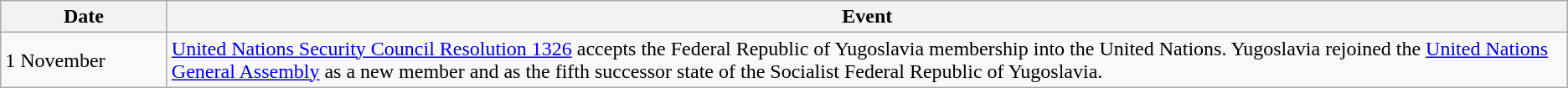<table class="wikitable">
<tr>
<th width="125">Date</th>
<th>Event</th>
</tr>
<tr>
<td>1 November</td>
<td><a href='#'>United Nations Security Council Resolution 1326</a> accepts the Federal Republic of Yugoslavia membership into the United Nations. Yugoslavia rejoined the <a href='#'>United Nations General Assembly</a> as a new member and as the fifth successor state of the Socialist Federal Republic of Yugoslavia.</td>
</tr>
</table>
